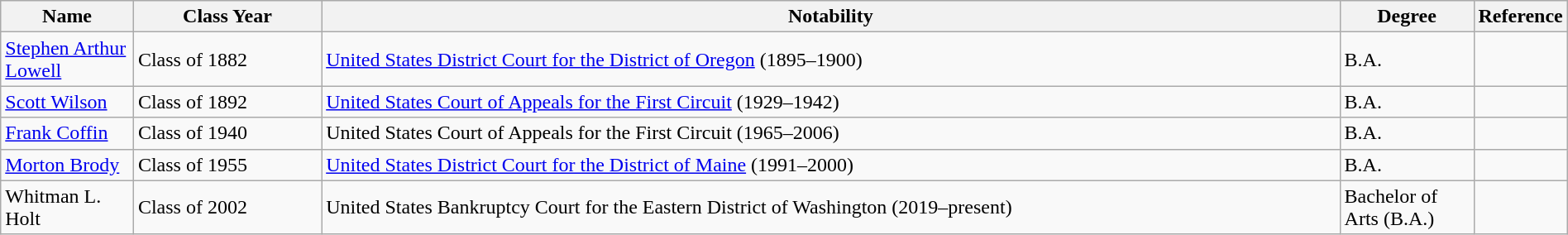<table class="wikitable" style="width:100%">
<tr>
<th style="width:*;">Name</th>
<th style="width:12%;">Class Year</th>
<th class="unsortable" style="width:65%;">Notability</th>
<th>Degree</th>
<th>Reference</th>
</tr>
<tr>
<td><a href='#'>Stephen Arthur Lowell</a></td>
<td>Class of 1882</td>
<td><a href='#'>United States District Court for the District of Oregon</a> (1895–1900)</td>
<td>B.A.</td>
<td></td>
</tr>
<tr>
<td><a href='#'>Scott Wilson</a></td>
<td>Class of 1892</td>
<td><a href='#'>United States Court of Appeals for the First Circuit</a> (1929–1942)</td>
<td>B.A.</td>
<td></td>
</tr>
<tr>
<td><a href='#'>Frank Coffin</a></td>
<td>Class of 1940</td>
<td>United States Court of Appeals for the First Circuit (1965–2006)</td>
<td>B.A.</td>
<td></td>
</tr>
<tr>
<td><a href='#'>Morton Brody</a></td>
<td>Class of 1955</td>
<td><a href='#'>United States District Court for the District of Maine</a> (1991–2000)</td>
<td>B.A.</td>
<td></td>
</tr>
<tr>
<td>Whitman L. Holt</td>
<td>Class of 2002</td>
<td>United States Bankruptcy Court for the Eastern District of Washington (2019–present)</td>
<td>Bachelor of Arts (B.A.)</td>
<td></td>
</tr>
</table>
